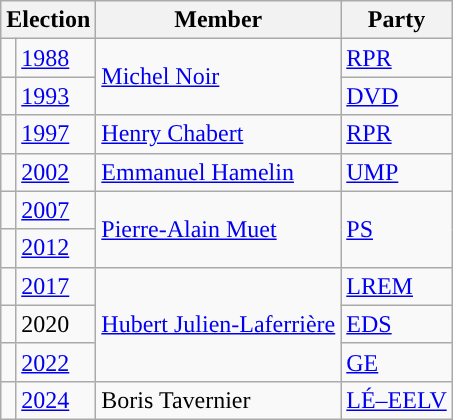<table class="wikitable">
<tr>
<th colspan=2>Election</th>
<th>Member</th>
<th>Party</th>
</tr>
<tr>
<td style="background-color: "></td>
<td><a href='#'>1988</a></td>
<td rowspan="2"><a href='#'>Michel Noir</a></td>
<td><a href='#'>RPR</a></td>
</tr>
<tr>
<td style="background-color: "></td>
<td><a href='#'>1993</a></td>
<td><a href='#'>DVD</a></td>
</tr>
<tr>
<td style="background-color: "></td>
<td><a href='#'>1997</a></td>
<td><a href='#'>Henry Chabert</a></td>
<td><a href='#'>RPR</a></td>
</tr>
<tr>
<td style="background-color: "></td>
<td><a href='#'>2002</a></td>
<td><a href='#'>Emmanuel Hamelin</a></td>
<td><a href='#'>UMP</a></td>
</tr>
<tr>
<td style="background-color: "></td>
<td><a href='#'>2007</a></td>
<td rowspan=2><a href='#'>Pierre-Alain Muet</a></td>
<td rowspan=2><a href='#'>PS</a></td>
</tr>
<tr>
<td style="background-color: "></td>
<td><a href='#'>2012</a></td>
</tr>
<tr>
<td style="background-color: "></td>
<td><a href='#'>2017</a></td>
<td rowspan="3"><a href='#'>Hubert Julien-Laferrière</a></td>
<td><a href='#'>LREM</a></td>
</tr>
<tr>
<td style="background-color: "></td>
<td>2020</td>
<td><a href='#'>EDS</a></td>
</tr>
<tr>
<td style="background-color: "></td>
<td><a href='#'>2022</a></td>
<td><a href='#'>GE</a></td>
</tr>
<tr>
<td style="background-color: "></td>
<td><a href='#'>2024</a></td>
<td>Boris Tavernier</td>
<td><a href='#'>LÉ–EELV</a></td>
</tr>
</table>
